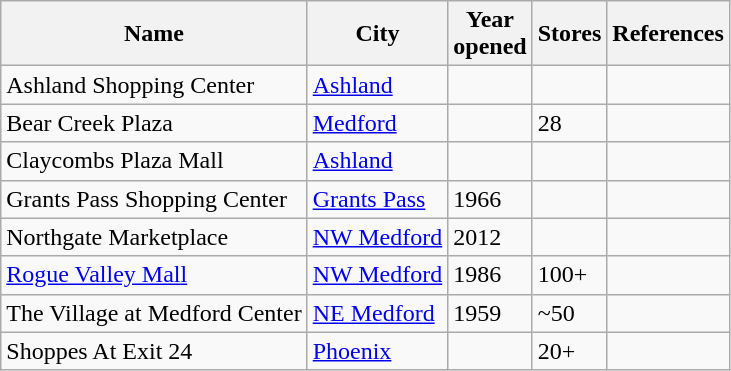<table class="wikitable sortable">
<tr>
<th>Name</th>
<th>City</th>
<th>Year<br>opened</th>
<th>Stores</th>
<th>References</th>
</tr>
<tr>
<td>Ashland Shopping Center</td>
<td><a href='#'>Ashland</a></td>
<td></td>
<td></td>
<td></td>
</tr>
<tr>
<td>Bear Creek Plaza</td>
<td><a href='#'>Medford</a></td>
<td></td>
<td>28</td>
<td></td>
</tr>
<tr>
<td>Claycombs Plaza Mall</td>
<td><a href='#'>Ashland</a></td>
<td></td>
<td></td>
<td></td>
</tr>
<tr>
<td>Grants Pass Shopping Center</td>
<td><a href='#'>Grants Pass</a></td>
<td>1966</td>
<td></td>
<td></td>
</tr>
<tr>
<td>Northgate Marketplace</td>
<td><a href='#'>NW Medford</a></td>
<td>2012</td>
<td></td>
<td></td>
</tr>
<tr>
<td><a href='#'>Rogue Valley Mall</a></td>
<td><a href='#'>NW Medford</a></td>
<td>1986</td>
<td>100+</td>
<td></td>
</tr>
<tr>
<td>The Village at Medford Center</td>
<td><a href='#'>NE Medford</a></td>
<td>1959</td>
<td>~50</td>
<td></td>
</tr>
<tr>
<td>Shoppes At Exit 24</td>
<td><a href='#'>Phoenix</a></td>
<td></td>
<td>20+</td>
<td></td>
</tr>
</table>
